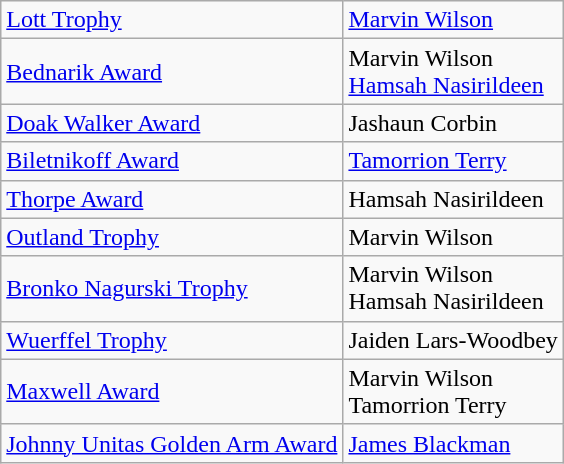<table class="wikitable">
<tr>
<td><a href='#'>Lott Trophy</a></td>
<td><a href='#'>Marvin Wilson</a></td>
</tr>
<tr>
<td><a href='#'>Bednarik Award</a></td>
<td>Marvin Wilson<br><a href='#'>Hamsah Nasirildeen</a></td>
</tr>
<tr>
<td><a href='#'>Doak Walker Award</a></td>
<td>Jashaun Corbin</td>
</tr>
<tr>
<td><a href='#'>Biletnikoff Award</a></td>
<td><a href='#'>Tamorrion Terry</a></td>
</tr>
<tr>
<td><a href='#'>Thorpe Award</a></td>
<td>Hamsah Nasirildeen</td>
</tr>
<tr>
<td><a href='#'>Outland Trophy</a></td>
<td>Marvin Wilson</td>
</tr>
<tr>
<td><a href='#'>Bronko Nagurski Trophy</a></td>
<td>Marvin Wilson<br>Hamsah Nasirildeen</td>
</tr>
<tr>
<td><a href='#'>Wuerffel Trophy</a></td>
<td>Jaiden Lars-Woodbey</td>
</tr>
<tr>
<td><a href='#'>Maxwell Award</a></td>
<td>Marvin Wilson<br>Tamorrion Terry</td>
</tr>
<tr>
<td><a href='#'>Johnny Unitas Golden Arm Award</a></td>
<td><a href='#'>James Blackman</a></td>
</tr>
</table>
